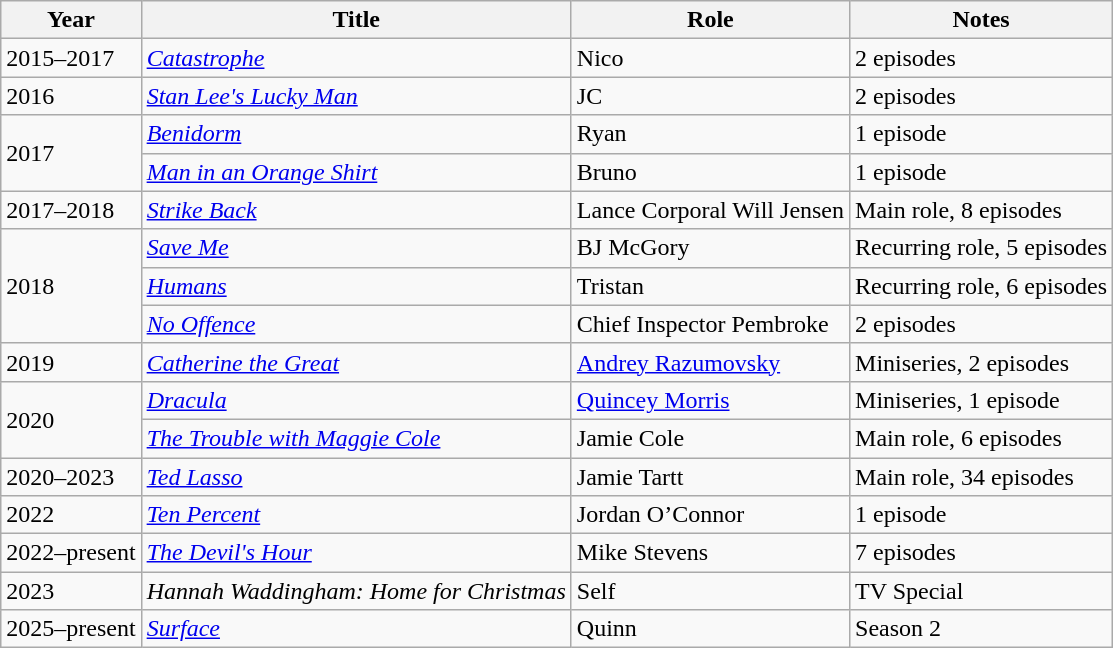<table class="wikitable sortable">
<tr>
<th>Year</th>
<th>Title</th>
<th>Role</th>
<th class="unsortable">Notes</th>
</tr>
<tr>
<td>2015–2017</td>
<td><em><a href='#'>Catastrophe</a></em></td>
<td>Nico</td>
<td>2 episodes</td>
</tr>
<tr>
<td>2016</td>
<td><em><a href='#'>Stan Lee's Lucky Man</a></em></td>
<td>JC</td>
<td>2 episodes</td>
</tr>
<tr>
<td rowspan="2">2017</td>
<td><em><a href='#'>Benidorm</a></em></td>
<td>Ryan</td>
<td>1 episode</td>
</tr>
<tr>
<td><em><a href='#'>Man in an Orange Shirt</a></em></td>
<td>Bruno</td>
<td>1 episode</td>
</tr>
<tr>
<td>2017–2018</td>
<td><em><a href='#'>Strike Back</a></em></td>
<td>Lance Corporal Will Jensen</td>
<td>Main role, 8 episodes</td>
</tr>
<tr>
<td rowspan="3">2018</td>
<td><em><a href='#'>Save Me</a></em></td>
<td>BJ McGory</td>
<td>Recurring role, 5 episodes</td>
</tr>
<tr>
<td><em><a href='#'>Humans</a></em></td>
<td>Tristan</td>
<td>Recurring role, 6 episodes</td>
</tr>
<tr>
<td><em><a href='#'>No Offence</a></em></td>
<td>Chief Inspector Pembroke</td>
<td>2 episodes</td>
</tr>
<tr>
<td>2019</td>
<td><em><a href='#'>Catherine the Great</a></em></td>
<td><a href='#'>Andrey Razumovsky</a></td>
<td>Miniseries, 2 episodes</td>
</tr>
<tr>
<td rowspan="2">2020</td>
<td><em><a href='#'>Dracula</a></em></td>
<td><a href='#'>Quincey Morris</a></td>
<td>Miniseries, 1 episode</td>
</tr>
<tr>
<td><em><a href='#'>The Trouble with Maggie Cole</a></em></td>
<td>Jamie Cole</td>
<td>Main role, 6 episodes</td>
</tr>
<tr>
<td>2020–2023</td>
<td><em><a href='#'>Ted Lasso</a></em></td>
<td>Jamie Tartt</td>
<td>Main role, 34 episodes</td>
</tr>
<tr>
<td>2022</td>
<td><em><a href='#'>Ten Percent</a></em></td>
<td>Jordan O’Connor</td>
<td>1 episode</td>
</tr>
<tr>
<td>2022–present</td>
<td><em><a href='#'>The Devil's Hour</a></em></td>
<td>Mike Stevens</td>
<td>7 episodes</td>
</tr>
<tr>
<td>2023</td>
<td><em>Hannah Waddingham: Home for Christmas</em></td>
<td>Self</td>
<td>TV Special</td>
</tr>
<tr>
<td>2025–present</td>
<td><em><a href='#'>Surface</a></em></td>
<td>Quinn</td>
<td>Season 2</td>
</tr>
</table>
